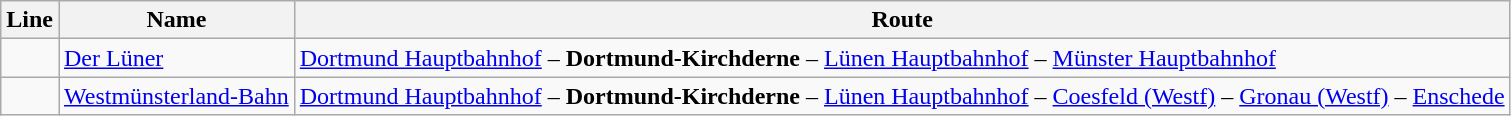<table class="wikitable">
<tr>
<th>Line</th>
<th>Name</th>
<th>Route</th>
</tr>
<tr>
<td></td>
<td><a href='#'>Der Lüner</a></td>
<td><a href='#'>Dortmund Hauptbahnhof</a> – <strong>Dortmund-Kirchderne</strong> – <a href='#'>Lünen Hauptbahnhof</a> – <a href='#'>Münster Hauptbahnhof</a></td>
</tr>
<tr>
<td></td>
<td><a href='#'>Westmünsterland-Bahn</a></td>
<td><a href='#'>Dortmund Hauptbahnhof</a> – <strong>Dortmund-Kirchderne</strong> – <a href='#'>Lünen Hauptbahnhof</a> – <a href='#'>Coesfeld (Westf)</a> – <a href='#'>Gronau (Westf)</a> – <a href='#'>Enschede</a></td>
</tr>
</table>
